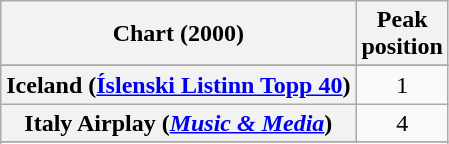<table class="wikitable sortable plainrowheaders" style="text-align:center">
<tr>
<th>Chart (2000)</th>
<th>Peak<br>position</th>
</tr>
<tr>
</tr>
<tr>
</tr>
<tr>
<th scope="row">Iceland (<a href='#'>Íslenski Listinn Topp 40</a>)</th>
<td>1</td>
</tr>
<tr>
<th scope="row">Italy Airplay (<em><a href='#'>Music & Media</a></em>)</th>
<td>4</td>
</tr>
<tr>
</tr>
<tr>
</tr>
</table>
